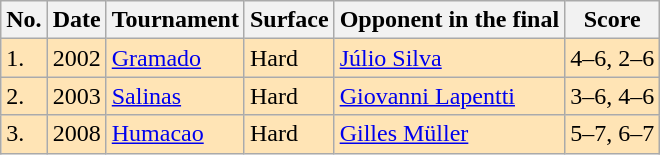<table class="wikitable">
<tr>
<th>No.</th>
<th>Date</th>
<th>Tournament</th>
<th>Surface</th>
<th>Opponent in the final</th>
<th>Score</th>
</tr>
<tr bgcolor="moccasin">
<td>1.</td>
<td>2002</td>
<td><a href='#'>Gramado</a></td>
<td>Hard</td>
<td> <a href='#'>Júlio Silva</a></td>
<td>4–6, 2–6</td>
</tr>
<tr bgcolor="moccasin">
<td>2.</td>
<td>2003</td>
<td><a href='#'>Salinas</a></td>
<td>Hard</td>
<td> <a href='#'>Giovanni Lapentti</a></td>
<td>3–6, 4–6</td>
</tr>
<tr bgcolor="moccasin">
<td>3.</td>
<td>2008</td>
<td><a href='#'>Humacao</a></td>
<td>Hard</td>
<td> <a href='#'>Gilles Müller</a></td>
<td>5–7, 6–7</td>
</tr>
</table>
